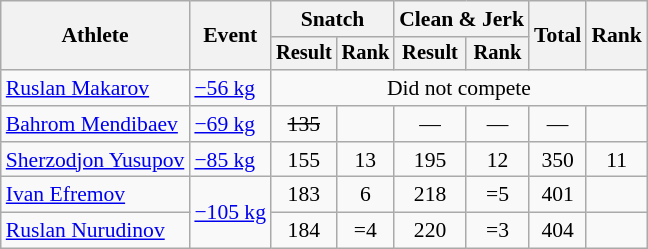<table class="wikitable" style="font-size:90%">
<tr>
<th rowspan="2">Athlete</th>
<th rowspan="2">Event</th>
<th colspan="2">Snatch</th>
<th colspan="2">Clean & Jerk</th>
<th rowspan="2">Total</th>
<th rowspan="2">Rank</th>
</tr>
<tr style="font-size:95%">
<th>Result</th>
<th>Rank</th>
<th>Result</th>
<th>Rank</th>
</tr>
<tr align=center>
<td align=left><a href='#'>Ruslan Makarov</a></td>
<td align=left><a href='#'>−56 kg</a></td>
<td colspan="6">Did not compete</td>
</tr>
<tr align=center>
<td align=left><a href='#'>Bahrom Mendibaev</a></td>
<td align=left><a href='#'>−69 kg</a></td>
<td><s>135</s></td>
<td></td>
<td>—</td>
<td>—</td>
<td>—</td>
<td></td>
</tr>
<tr align=center>
<td align=left><a href='#'>Sherzodjon Yusupov</a></td>
<td align=left><a href='#'>−85 kg</a></td>
<td>155</td>
<td>13</td>
<td>195</td>
<td>12</td>
<td>350</td>
<td>11</td>
</tr>
<tr align=center>
<td align=left><a href='#'>Ivan Efremov</a></td>
<td align=left rowspan=2><a href='#'>−105 kg</a></td>
<td>183</td>
<td>6</td>
<td>218</td>
<td>=5</td>
<td>401</td>
<td></td>
</tr>
<tr align=center>
<td align=left><a href='#'>Ruslan Nurudinov</a></td>
<td>184</td>
<td>=4</td>
<td>220</td>
<td>=3</td>
<td>404</td>
<td></td>
</tr>
</table>
